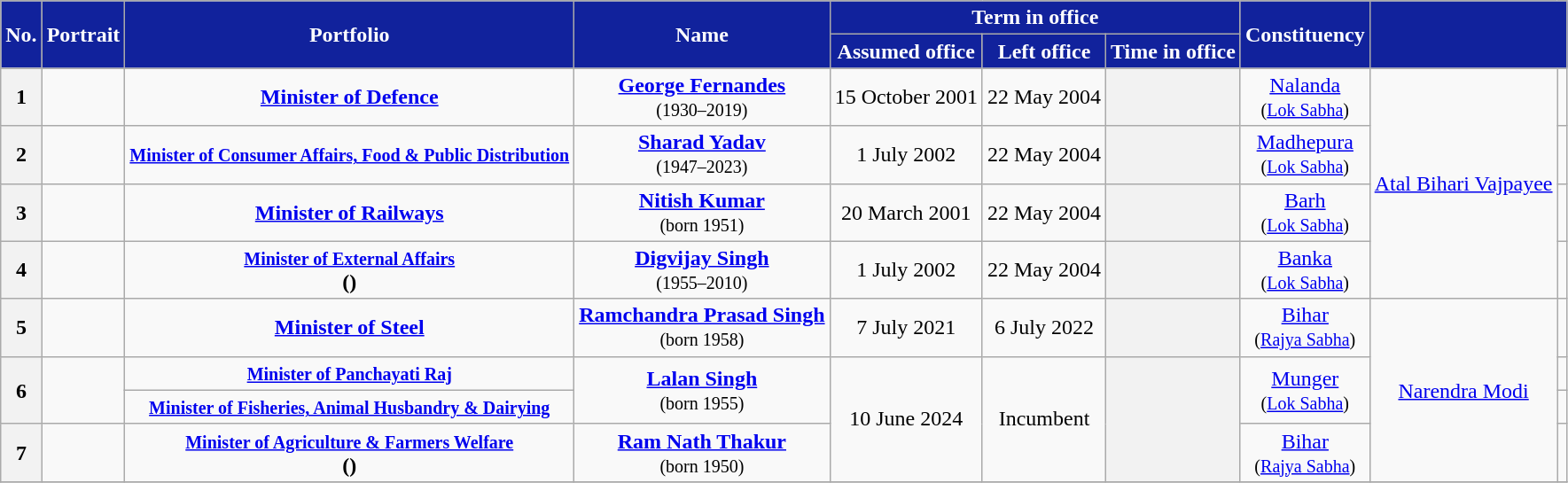<table class="wikitable sortable" style="text-align:center;">
<tr>
<th rowspan=2 style="background-color:#11229C;color:white">No.</th>
<th rowspan=2 style="background-color:#11229C;color:white">Portrait</th>
<th rowspan=2 style="background-color:#11229C;color:white">Portfolio</th>
<th rowspan=2 style="background-color:#11229C;color:white">Name<br></th>
<th colspan=3 style="background-color:#11229C;color:white">Term in office</th>
<th rowspan=2 style="background-color:#11229C;color:white">Constituency<br></th>
<th rowspan=2 colspan=2 style="background-color:#11229C;color:white"><a href='#'></a></th>
</tr>
<tr>
<th style="background-color:#11229C;color:white">Assumed office</th>
<th style="background-color:#11229C;color:white">Left office</th>
<th style="background-color:#11229C;color:white">Time in office</th>
</tr>
<tr>
<th>1</th>
<td></td>
<td><strong><a href='#'>Minister of Defence</a></strong></td>
<td><strong><a href='#'>George Fernandes</a></strong><br><small>(1930–2019)</small></td>
<td>15 October 2001</td>
<td>22 May 2004</td>
<th><strong></strong></th>
<td><a href='#'>Nalanda</a><br><small>(<a href='#'>Lok Sabha</a>)</small></td>
<td rowspan="4"><a href='#'>Atal Bihari Vajpayee</a></td>
<td></td>
</tr>
<tr>
<th>2</th>
<td></td>
<td><strong><small><a href='#'>Minister of Consumer Affairs, Food & Public Distribution</a></small></strong></td>
<td><strong><a href='#'>Sharad Yadav</a></strong><br><small>(1947–2023)</small></td>
<td>1 July 2002</td>
<td>22 May 2004</td>
<th><strong></strong></th>
<td><a href='#'>Madhepura</a><br><small>(<a href='#'>Lok Sabha</a>)</small></td>
<td></td>
</tr>
<tr>
<th>3</th>
<td></td>
<td><strong><a href='#'>Minister of Railways</a></strong></td>
<td><strong><a href='#'>Nitish Kumar</a></strong><br><small>(born 1951)</small></td>
<td>20 March 2001</td>
<td>22 May 2004</td>
<th><strong></strong></th>
<td><a href='#'>Barh</a><br><small>(<a href='#'>Lok Sabha</a>)</small></td>
<td></td>
</tr>
<tr>
<th>4</th>
<td></td>
<td><strong><small><a href='#'>Minister of External Affairs</a></small></strong><br><strong>()</strong></td>
<td><strong><a href='#'>Digvijay Singh</a></strong><br><small>(1955–2010)</small></td>
<td>1 July 2002</td>
<td>22 May 2004</td>
<th><strong></strong></th>
<td><a href='#'>Banka</a><br><small>(<a href='#'>Lok Sabha</a>)</small></td>
<td></td>
</tr>
<tr>
<th>5</th>
<td></td>
<td><strong><a href='#'>Minister of Steel</a></strong></td>
<td><strong><a href='#'>Ramchandra Prasad Singh</a></strong><br><small>(born 1958)</small></td>
<td>7 July 2021</td>
<td>6 July 2022</td>
<th><strong></strong></th>
<td><a href='#'>Bihar</a><br><small>(<a href='#'>Rajya Sabha</a>)</small></td>
<td rowspan="4"><a href='#'>Narendra Modi</a></td>
<td></td>
</tr>
<tr>
<th rowspan="2">6</th>
<td rowspan="2"></td>
<td><strong><small><a href='#'>Minister of Panchayati Raj</a></small></strong></td>
<td rowspan="2"><strong><a href='#'>Lalan Singh</a></strong><br><small>(born 1955)</small></td>
<td rowspan="3">10 June 2024</td>
<td rowspan="3">Incumbent</td>
<th rowspan="3"><strong></strong></th>
<td rowspan="2"><a href='#'>Munger</a><br><small>(<a href='#'>Lok Sabha</a>)</small></td>
<td></td>
</tr>
<tr>
<td><strong><small><a href='#'>Minister of Fisheries, Animal Husbandry & Dairying</a></small></strong></td>
<td></td>
</tr>
<tr>
<th>7</th>
<td></td>
<td><strong><small><a href='#'>Minister of Agriculture & Farmers Welfare</a></small></strong><br><strong>()</strong></td>
<td><strong><a href='#'>Ram Nath Thakur</a></strong><br><small>(born 1950)</small></td>
<td><a href='#'>Bihar</a><br><small>(<a href='#'>Rajya Sabha</a>)</small></td>
<td></td>
</tr>
<tr>
</tr>
</table>
